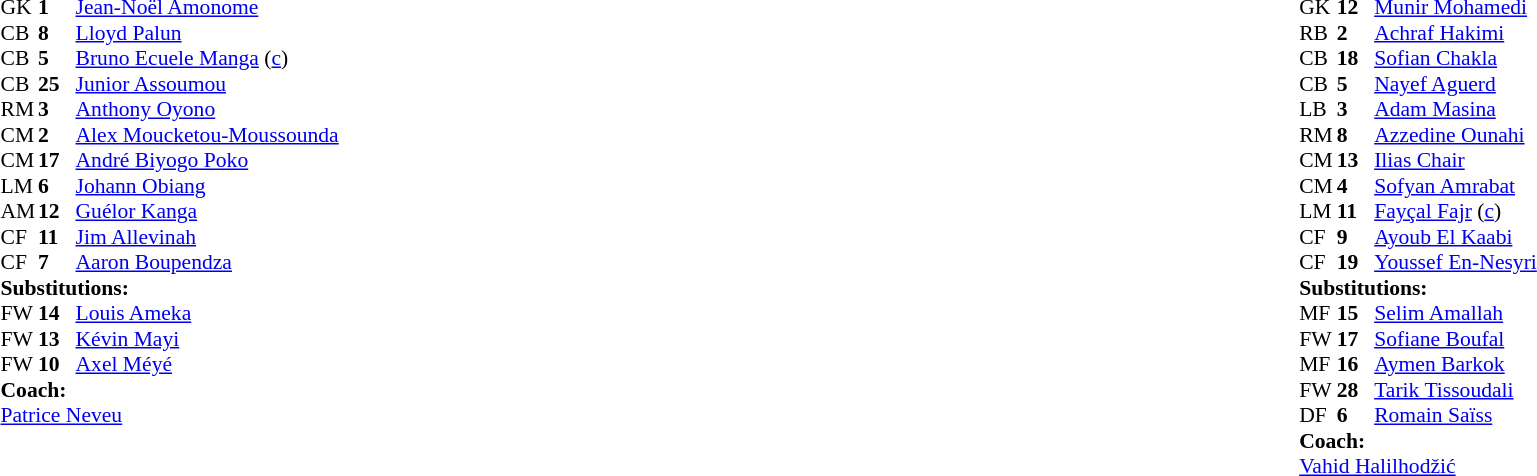<table width="100%">
<tr>
<td valign="top" width="40%"><br><table style="font-size:90%" cellspacing="0" cellpadding="0">
<tr>
<th width=25></th>
<th width=25></th>
</tr>
<tr>
<td>GK</td>
<td><strong>1</strong></td>
<td><a href='#'>Jean-Noël Amonome</a></td>
</tr>
<tr>
<td>CB</td>
<td><strong>8</strong></td>
<td><a href='#'>Lloyd Palun</a></td>
</tr>
<tr>
<td>CB</td>
<td><strong>5</strong></td>
<td><a href='#'>Bruno Ecuele Manga</a> (<a href='#'>c</a>)</td>
</tr>
<tr>
<td>CB</td>
<td><strong>25</strong></td>
<td><a href='#'>Junior Assoumou</a></td>
</tr>
<tr>
<td>RM</td>
<td><strong>3</strong></td>
<td><a href='#'>Anthony Oyono</a></td>
</tr>
<tr>
<td>CM</td>
<td><strong>2</strong></td>
<td><a href='#'>Alex Moucketou-Moussounda</a></td>
<td></td>
<td></td>
</tr>
<tr>
<td>CM</td>
<td><strong>17</strong></td>
<td><a href='#'>André Biyogo Poko</a></td>
</tr>
<tr>
<td>LM</td>
<td><strong>6</strong></td>
<td><a href='#'>Johann Obiang</a></td>
<td></td>
</tr>
<tr>
<td>AM</td>
<td><strong>12</strong></td>
<td><a href='#'>Guélor Kanga</a></td>
</tr>
<tr>
<td>CF</td>
<td><strong>11</strong></td>
<td><a href='#'>Jim Allevinah</a></td>
<td></td>
<td></td>
</tr>
<tr>
<td>CF</td>
<td><strong>7</strong></td>
<td><a href='#'>Aaron Boupendza</a></td>
<td></td>
<td></td>
</tr>
<tr>
<td colspan=3><strong>Substitutions:</strong></td>
</tr>
<tr>
<td>FW</td>
<td><strong>14</strong></td>
<td><a href='#'>Louis Ameka</a></td>
<td></td>
<td></td>
</tr>
<tr>
<td>FW</td>
<td><strong>13</strong></td>
<td><a href='#'>Kévin Mayi</a></td>
<td></td>
<td></td>
</tr>
<tr>
<td>FW</td>
<td><strong>10</strong></td>
<td><a href='#'>Axel Méyé</a></td>
<td></td>
<td></td>
</tr>
<tr>
<td colspan=3><strong>Coach:</strong></td>
</tr>
<tr>
<td colspan=3> <a href='#'>Patrice Neveu</a></td>
</tr>
</table>
</td>
<td valign="top"></td>
<td valign="top" width="50%"><br><table style="font-size:90%; margin:auto" cellspacing="0" cellpadding="0">
<tr>
<th width=25></th>
<th width=25></th>
</tr>
<tr>
<td>GK</td>
<td><strong>12</strong></td>
<td><a href='#'>Munir Mohamedi</a></td>
</tr>
<tr>
<td>RB</td>
<td><strong>2</strong></td>
<td><a href='#'>Achraf Hakimi</a></td>
</tr>
<tr>
<td>CB</td>
<td><strong>18</strong></td>
<td><a href='#'>Sofian Chakla</a></td>
<td></td>
<td></td>
</tr>
<tr>
<td>CB</td>
<td><strong>5</strong></td>
<td><a href='#'>Nayef Aguerd</a></td>
</tr>
<tr>
<td>LB</td>
<td><strong>3</strong></td>
<td><a href='#'>Adam Masina</a></td>
</tr>
<tr>
<td>RM</td>
<td><strong>8</strong></td>
<td><a href='#'>Azzedine Ounahi</a></td>
<td></td>
<td></td>
</tr>
<tr>
<td>CM</td>
<td><strong>13</strong></td>
<td><a href='#'>Ilias Chair</a></td>
<td></td>
<td></td>
</tr>
<tr>
<td>CM</td>
<td><strong>4</strong></td>
<td><a href='#'>Sofyan Amrabat</a></td>
<td></td>
</tr>
<tr>
<td>LM</td>
<td><strong>11</strong></td>
<td><a href='#'>Fayçal Fajr</a> (<a href='#'>c</a>)</td>
<td></td>
<td></td>
</tr>
<tr>
<td>CF</td>
<td><strong>9</strong></td>
<td><a href='#'>Ayoub El Kaabi</a></td>
<td></td>
<td></td>
</tr>
<tr>
<td>CF</td>
<td><strong>19</strong></td>
<td><a href='#'>Youssef En-Nesyri</a></td>
</tr>
<tr>
<td colspan=3><strong>Substitutions:</strong></td>
</tr>
<tr>
<td>MF</td>
<td><strong>15</strong></td>
<td><a href='#'>Selim Amallah</a></td>
<td></td>
<td></td>
</tr>
<tr>
<td>FW</td>
<td><strong>17</strong></td>
<td><a href='#'>Sofiane Boufal</a></td>
<td></td>
<td></td>
</tr>
<tr>
<td>MF</td>
<td><strong>16</strong></td>
<td><a href='#'>Aymen Barkok</a></td>
<td></td>
<td></td>
</tr>
<tr>
<td>FW</td>
<td><strong>28</strong></td>
<td><a href='#'>Tarik Tissoudali</a></td>
<td></td>
<td></td>
</tr>
<tr>
<td>DF</td>
<td><strong>6</strong></td>
<td><a href='#'>Romain Saïss</a></td>
<td></td>
<td></td>
</tr>
<tr>
<td colspan=3><strong>Coach:</strong></td>
</tr>
<tr>
<td colspan=3> <a href='#'>Vahid Halilhodžić</a></td>
</tr>
</table>
</td>
</tr>
</table>
